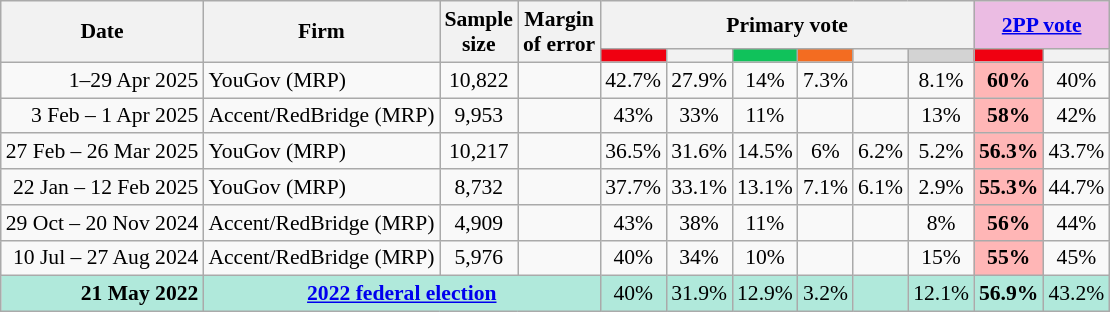<table class="nowrap wikitable tpl-blanktable" style=text-align:center;font-size:90%>
<tr>
<th rowspan=2>Date</th>
<th rowspan=2>Firm</th>
<th rowspan=2>Sample<br>size</th>
<th rowspan=2>Margin<br>of error</th>
<th colspan=6>Primary vote</th>
<th colspan=2 class=unsortable style=background:#ebbce3><a href='#'>2PP vote</a></th>
</tr>
<tr>
<th style="background:#F00011"></th>
<th style=background:></th>
<th style=background:#10C25B></th>
<th style=background:#f36c21></th>
<th style=background:></th>
<th style=background:lightgray></th>
<th style="background:#F00011"></th>
<th style=background:></th>
</tr>
<tr>
<td align=right>1–29 Apr 2025</td>
<td align=left>YouGov (MRP)</td>
<td>10,822</td>
<td></td>
<td>42.7%</td>
<td>27.9%</td>
<td>14%</td>
<td>7.3%</td>
<td></td>
<td>8.1%</td>
<th style="background:#FFB6B6">60%</th>
<td>40%</td>
</tr>
<tr>
<td align=right>3 Feb – 1 Apr 2025</td>
<td align=left>Accent/RedBridge (MRP)</td>
<td>9,953</td>
<td></td>
<td>43%</td>
<td>33%</td>
<td>11%</td>
<td></td>
<td></td>
<td>13%</td>
<th style="background:#FFB6B6">58%</th>
<td>42%</td>
</tr>
<tr>
<td align=right>27 Feb – 26 Mar 2025</td>
<td align=left>YouGov (MRP)</td>
<td>10,217</td>
<td></td>
<td>36.5%</td>
<td>31.6%</td>
<td>14.5%</td>
<td>6%</td>
<td>6.2%</td>
<td>5.2%</td>
<th style="background:#FFB6B6">56.3%</th>
<td>43.7%</td>
</tr>
<tr>
<td align=right>22 Jan – 12 Feb 2025</td>
<td align=left>YouGov (MRP)</td>
<td>8,732</td>
<td></td>
<td>37.7%</td>
<td>33.1%</td>
<td>13.1%</td>
<td>7.1%</td>
<td>6.1%</td>
<td>2.9%</td>
<th style="background:#FFB6B6">55.3%</th>
<td>44.7%</td>
</tr>
<tr>
<td align=right>29 Oct – 20 Nov 2024</td>
<td align=left>Accent/RedBridge (MRP)</td>
<td>4,909</td>
<td></td>
<td>43%</td>
<td>38%</td>
<td>11%</td>
<td></td>
<td></td>
<td>8%</td>
<th style="background:#FFB6B6">56%</th>
<td>44%</td>
</tr>
<tr>
<td align=right>10 Jul – 27 Aug 2024</td>
<td align=left>Accent/RedBridge (MRP)</td>
<td>5,976</td>
<td></td>
<td>40%</td>
<td>34%</td>
<td>10%</td>
<td></td>
<td></td>
<td>15%</td>
<th style="background:#FFB6B6">55%</th>
<td>45%</td>
</tr>
<tr style="background:#b0e9db">
<td style="text-align:right" data-sort-value="21-May-2022"><strong>21 May 2022</strong></td>
<td colspan="3" style="text-align:center"><strong><a href='#'>2022 federal election</a></strong></td>
<td>40%</td>
<td>31.9%</td>
<td>12.9%</td>
<td>3.2%</td>
<td></td>
<td>12.1%</td>
<td><strong>56.9%</strong></td>
<td>43.2%</td>
</tr>
</table>
